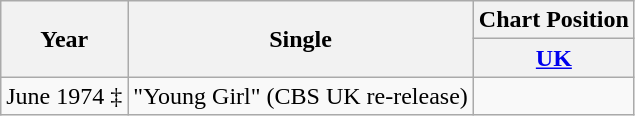<table class="wikitable">
<tr>
<th rowspan="2">Year</th>
<th rowspan="2">Single</th>
<th colspan="2">Chart Position</th>
</tr>
<tr>
<th><a href='#'>UK</a></th>
</tr>
<tr>
<td>June 1974 ‡</td>
<td>"Young Girl" (CBS UK re-release)</td>
<td></td>
</tr>
</table>
